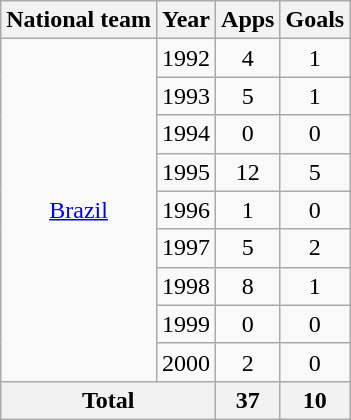<table class="wikitable" style="text-align:center">
<tr>
<th>National team</th>
<th>Year</th>
<th>Apps</th>
<th>Goals</th>
</tr>
<tr>
<td rowspan="9"><a href='#'>Brazil</a></td>
<td>1992</td>
<td>4</td>
<td>1</td>
</tr>
<tr>
<td>1993</td>
<td>5</td>
<td>1</td>
</tr>
<tr>
<td>1994</td>
<td>0</td>
<td>0</td>
</tr>
<tr>
<td>1995</td>
<td>12</td>
<td>5</td>
</tr>
<tr>
<td>1996</td>
<td>1</td>
<td>0</td>
</tr>
<tr>
<td>1997</td>
<td>5</td>
<td>2</td>
</tr>
<tr>
<td>1998</td>
<td>8</td>
<td>1</td>
</tr>
<tr>
<td>1999</td>
<td>0</td>
<td>0</td>
</tr>
<tr>
<td>2000</td>
<td>2</td>
<td>0</td>
</tr>
<tr>
<th colspan="2">Total</th>
<th>37</th>
<th>10</th>
</tr>
</table>
